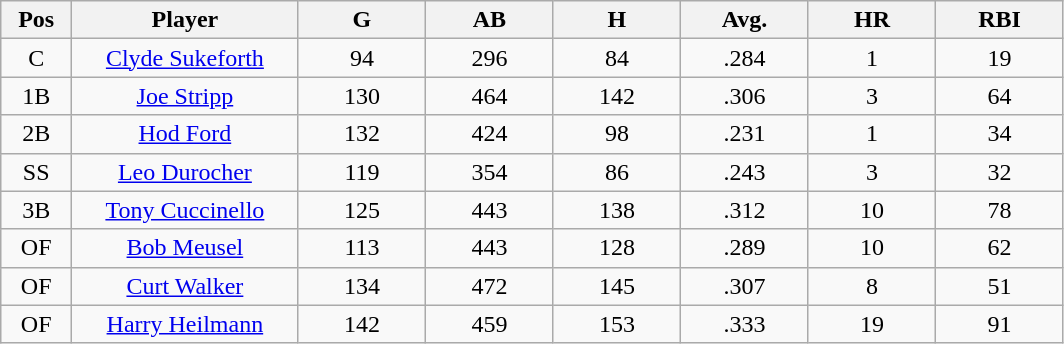<table class="wikitable sortable">
<tr>
<th bgcolor="#DDDDFF" width="5%">Pos</th>
<th bgcolor="#DDDDFF" width="16%">Player</th>
<th bgcolor="#DDDDFF" width="9%">G</th>
<th bgcolor="#DDDDFF" width="9%">AB</th>
<th bgcolor="#DDDDFF" width="9%">H</th>
<th bgcolor="#DDDDFF" width="9%">Avg.</th>
<th bgcolor="#DDDDFF" width="9%">HR</th>
<th bgcolor="#DDDDFF" width="9%">RBI</th>
</tr>
<tr align="center">
<td>C</td>
<td><a href='#'>Clyde Sukeforth</a></td>
<td>94</td>
<td>296</td>
<td>84</td>
<td>.284</td>
<td>1</td>
<td>19</td>
</tr>
<tr align=center>
<td>1B</td>
<td><a href='#'>Joe Stripp</a></td>
<td>130</td>
<td>464</td>
<td>142</td>
<td>.306</td>
<td>3</td>
<td>64</td>
</tr>
<tr align=center>
<td>2B</td>
<td><a href='#'>Hod Ford</a></td>
<td>132</td>
<td>424</td>
<td>98</td>
<td>.231</td>
<td>1</td>
<td>34</td>
</tr>
<tr align=center>
<td>SS</td>
<td><a href='#'>Leo Durocher</a></td>
<td>119</td>
<td>354</td>
<td>86</td>
<td>.243</td>
<td>3</td>
<td>32</td>
</tr>
<tr align=center>
<td>3B</td>
<td><a href='#'>Tony Cuccinello</a></td>
<td>125</td>
<td>443</td>
<td>138</td>
<td>.312</td>
<td>10</td>
<td>78</td>
</tr>
<tr align=center>
<td>OF</td>
<td><a href='#'>Bob Meusel</a></td>
<td>113</td>
<td>443</td>
<td>128</td>
<td>.289</td>
<td>10</td>
<td>62</td>
</tr>
<tr align=center>
<td>OF</td>
<td><a href='#'>Curt Walker</a></td>
<td>134</td>
<td>472</td>
<td>145</td>
<td>.307</td>
<td>8</td>
<td>51</td>
</tr>
<tr align=center>
<td>OF</td>
<td><a href='#'>Harry Heilmann</a></td>
<td>142</td>
<td>459</td>
<td>153</td>
<td>.333</td>
<td>19</td>
<td>91</td>
</tr>
</table>
